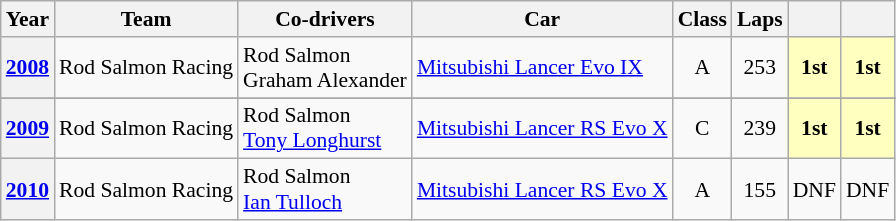<table class="wikitable" style="font-size:90%">
<tr>
<th>Year</th>
<th>Team</th>
<th>Co-drivers</th>
<th>Car</th>
<th>Class</th>
<th>Laps</th>
<th></th>
<th></th>
</tr>
<tr style="text-align:center;">
<th><a href='#'>2008</a></th>
<td align="left"> Rod Salmon Racing</td>
<td align="left"> Rod Salmon<br> Graham Alexander</td>
<td align="left"><a href='#'>Mitsubishi Lancer Evo IX</a></td>
<td>A</td>
<td>253</td>
<td style="background: #ffffbf"><strong>1st</strong></td>
<td style="background: #ffffbf"><strong>1st</strong></td>
</tr>
<tr style="text-align:center;">
</tr>
<tr style="text-align:center;">
<th><a href='#'>2009</a></th>
<td align="left"> Rod Salmon Racing</td>
<td align="left"> Rod Salmon<br> <a href='#'>Tony Longhurst</a></td>
<td align="left"><a href='#'>Mitsubishi Lancer RS Evo X</a></td>
<td>C</td>
<td>239</td>
<td style="background: #ffffbf"><strong>1st</strong></td>
<td style="background: #ffffbf"><strong>1st</strong></td>
</tr>
<tr style="text-align:center;">
<th><a href='#'>2010</a></th>
<td align="left"> Rod Salmon Racing</td>
<td align="left"> Rod Salmon<br> <a href='#'>Ian Tulloch</a></td>
<td align="left"><a href='#'>Mitsubishi Lancer RS Evo X</a></td>
<td>A</td>
<td>155</td>
<td>DNF</td>
<td>DNF</td>
</tr>
</table>
